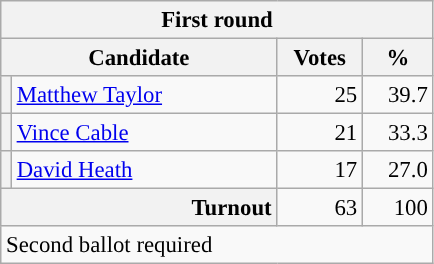<table class=wikitable style="font-size:95%;">
<tr>
<th colspan="5">First round</th>
</tr>
<tr>
<th colspan="2" style="width: 170px">Candidate</th>
<th style="width: 50px">Votes</th>
<th style="width: 40px">%</th>
</tr>
<tr>
<th style="background-color: "></th>
<td style="width: 170px"><a href='#'>Matthew Taylor</a></td>
<td align="right">25</td>
<td align="right">39.7</td>
</tr>
<tr>
<th style="background-color: "></th>
<td style="width: 170px"><a href='#'>Vince Cable</a></td>
<td align="right">21</td>
<td align="right">33.3</td>
</tr>
<tr>
<th style="background-color: "></th>
<td style="width: 170px"><a href='#'>David Heath</a></td>
<td align="right">17</td>
<td align="right">27.0</td>
</tr>
<tr>
<th colspan="2" style="text-align:right">Turnout</th>
<td align="right">63</td>
<td align="right">100</td>
</tr>
<tr>
<td colspan="4">Second ballot required</td>
</tr>
</table>
